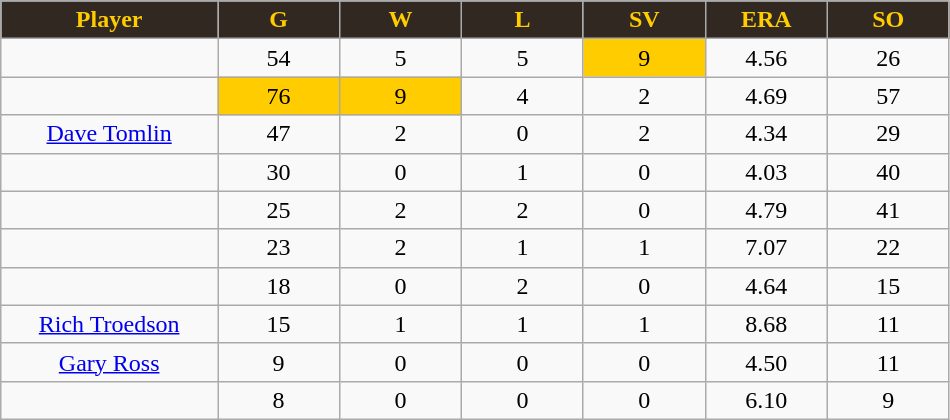<table class="wikitable sortable">
<tr>
<th style="background:#312821; color:#FFCC00" width="16%">Player</th>
<th style="background:#312821; color:#FFCC00" width="9%">G</th>
<th style="background:#312821; color:#FFCC00" width="9%">W</th>
<th style="background:#312821; color:#FFCC00" width="9%">L</th>
<th style="background:#312821; color:#FFCC00" width="9%">SV</th>
<th style="background:#312821; color:#FFCC00" width="9%">ERA</th>
<th style="background:#312821; color:#FFCC00" width="9%">SO</th>
</tr>
<tr align="center">
<td></td>
<td>54</td>
<td>5</td>
<td>5</td>
<td bgcolor="#FFCC00">9</td>
<td>4.56</td>
<td>26</td>
</tr>
<tr align=center>
<td></td>
<td bgcolor="#FFCC00">76</td>
<td bgcolor="#FFCC00">9</td>
<td>4</td>
<td>2</td>
<td>4.69</td>
<td>57</td>
</tr>
<tr align="center">
<td><a href='#'>Dave Tomlin</a></td>
<td>47</td>
<td>2</td>
<td>0</td>
<td>2</td>
<td>4.34</td>
<td>29</td>
</tr>
<tr align=center>
<td></td>
<td>30</td>
<td>0</td>
<td>1</td>
<td>0</td>
<td>4.03</td>
<td>40</td>
</tr>
<tr align="center">
<td></td>
<td>25</td>
<td>2</td>
<td>2</td>
<td>0</td>
<td>4.79</td>
<td>41</td>
</tr>
<tr align="center">
<td></td>
<td>23</td>
<td>2</td>
<td>1</td>
<td>1</td>
<td>7.07</td>
<td>22</td>
</tr>
<tr align="center">
<td></td>
<td>18</td>
<td>0</td>
<td>2</td>
<td>0</td>
<td>4.64</td>
<td>15</td>
</tr>
<tr align="center">
<td><a href='#'>Rich Troedson</a></td>
<td>15</td>
<td>1</td>
<td>1</td>
<td>1</td>
<td>8.68</td>
<td>11</td>
</tr>
<tr align=center>
<td><a href='#'>Gary Ross</a></td>
<td>9</td>
<td>0</td>
<td>0</td>
<td>0</td>
<td>4.50</td>
<td>11</td>
</tr>
<tr align=center>
<td></td>
<td>8</td>
<td>0</td>
<td>0</td>
<td>0</td>
<td>6.10</td>
<td>9</td>
</tr>
</table>
